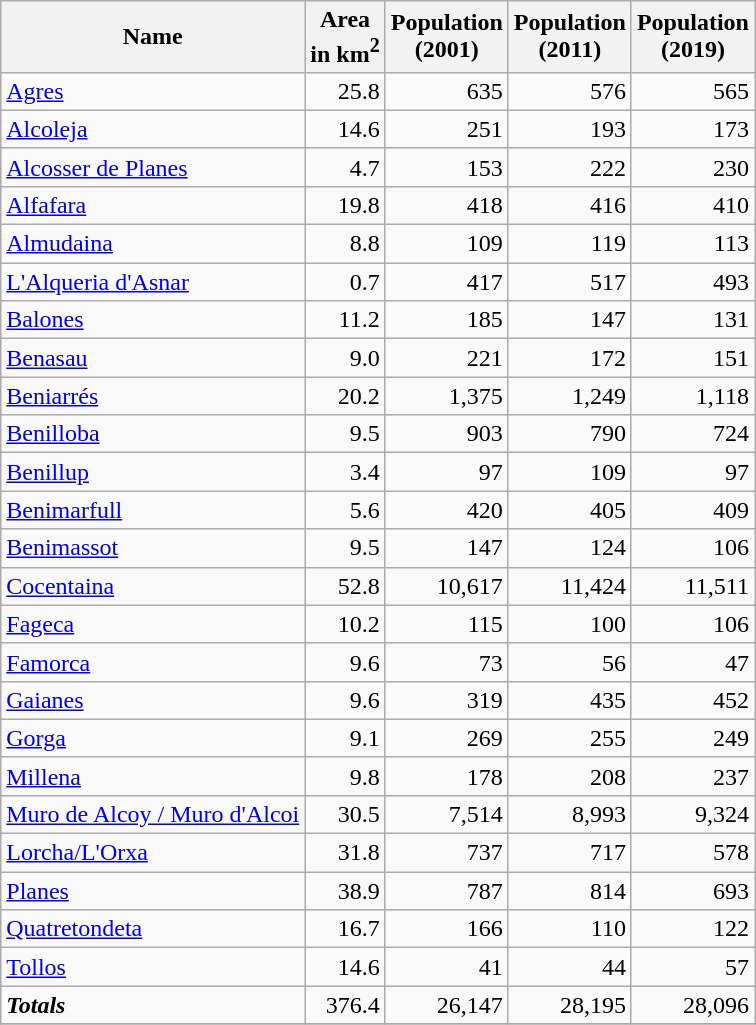<table class="wikitable sortable">
<tr>
<th><strong>Name</strong></th>
<th><strong>Area<br>in km<sup>2</sup></strong></th>
<th><strong>Population<br>(2001)</strong></th>
<th><strong>Population<br>(2011)</strong></th>
<th><strong>Population<br>(2019)</strong></th>
</tr>
<tr>
<td><a href='#'>Agres</a></td>
<td align=right>25.8</td>
<td align=right>635</td>
<td align=right>576</td>
<td align=right>565</td>
</tr>
<tr>
<td><a href='#'>Alcoleja</a></td>
<td align=right>14.6</td>
<td align=right>251</td>
<td align=right>193</td>
<td align=right>173</td>
</tr>
<tr>
<td><a href='#'>Alcosser de Planes</a></td>
<td align=right>4.7</td>
<td align=right>153</td>
<td align=right>222</td>
<td align=right>230</td>
</tr>
<tr>
<td><a href='#'>Alfafara</a></td>
<td align=right>19.8</td>
<td align=right>418</td>
<td align=right>416</td>
<td align=right>410</td>
</tr>
<tr>
<td><a href='#'>Almudaina</a></td>
<td align=right>8.8</td>
<td align=right>109</td>
<td align=right>119</td>
<td align=right>113</td>
</tr>
<tr>
<td><a href='#'>L'Alqueria d'Asnar</a></td>
<td align=right>0.7</td>
<td align=right>417</td>
<td align=right>517</td>
<td align=right>493</td>
</tr>
<tr>
<td><a href='#'>Balones</a></td>
<td align=right>11.2</td>
<td align=right>185</td>
<td align=right>147</td>
<td align=right>131</td>
</tr>
<tr>
<td><a href='#'>Benasau</a></td>
<td align=right>9.0</td>
<td align=right>221</td>
<td align=right>172</td>
<td align=right>151</td>
</tr>
<tr>
<td><a href='#'>Beniarrés</a></td>
<td align=right>20.2</td>
<td align=right>1,375</td>
<td align=right>1,249</td>
<td align=right>1,118</td>
</tr>
<tr>
<td><a href='#'>Benilloba</a></td>
<td align=right>9.5</td>
<td align=right>903</td>
<td align=right>790</td>
<td align=right>724</td>
</tr>
<tr>
<td><a href='#'>Benillup</a></td>
<td align=right>3.4</td>
<td align=right>97</td>
<td align=right>109</td>
<td align=right>97</td>
</tr>
<tr>
<td><a href='#'>Benimarfull</a></td>
<td align=right>5.6</td>
<td align=right>420</td>
<td align=right>405</td>
<td align=right>409</td>
</tr>
<tr>
<td><a href='#'>Benimassot</a></td>
<td align=right>9.5</td>
<td align=right>147</td>
<td align=right>124</td>
<td align=right>106</td>
</tr>
<tr>
<td><a href='#'>Cocentaina</a></td>
<td align=right>52.8</td>
<td align=right>10,617</td>
<td align=right>11,424</td>
<td align=right>11,511</td>
</tr>
<tr>
<td><a href='#'>Fageca</a></td>
<td align=right>10.2</td>
<td align=right>115</td>
<td align=right>100</td>
<td align=right>106</td>
</tr>
<tr>
<td><a href='#'>Famorca</a></td>
<td align=right>9.6</td>
<td align=right>73</td>
<td align=right>56</td>
<td align=right>47</td>
</tr>
<tr>
<td><a href='#'>Gaianes</a></td>
<td align=right>9.6</td>
<td align=right>319</td>
<td align=right>435</td>
<td align=right>452</td>
</tr>
<tr>
<td><a href='#'>Gorga</a></td>
<td align=right>9.1</td>
<td align=right>269</td>
<td align=right>255</td>
<td align=right>249</td>
</tr>
<tr>
<td><a href='#'>Millena</a></td>
<td align=right>9.8</td>
<td align=right>178</td>
<td align=right>208</td>
<td align=right>237</td>
</tr>
<tr>
<td><a href='#'>Muro de Alcoy / Muro d'Alcoi</a></td>
<td align=right>30.5</td>
<td align=right>7,514</td>
<td align=right>8,993</td>
<td align=right>9,324</td>
</tr>
<tr>
<td><a href='#'>Lorcha/L'Orxa</a></td>
<td align=right>31.8</td>
<td align=right>737</td>
<td align=right>717</td>
<td align=right>578</td>
</tr>
<tr>
<td><a href='#'>Planes</a></td>
<td align=right>38.9</td>
<td align=right>787</td>
<td align=right>814</td>
<td align=right>693</td>
</tr>
<tr>
<td><a href='#'>Quatretondeta</a></td>
<td align=right>16.7</td>
<td align=right>166</td>
<td align=right>110</td>
<td align=right>122</td>
</tr>
<tr>
<td><a href='#'>Tollos</a></td>
<td align=right>14.6</td>
<td align=right>41</td>
<td align=right>44</td>
<td align=right>57</td>
</tr>
<tr>
<td><strong><em>Totals</em></strong></td>
<td align=right>376.4</td>
<td align=right>26,147</td>
<td align=right>28,195</td>
<td align=right>28,096</td>
</tr>
<tr>
</tr>
</table>
